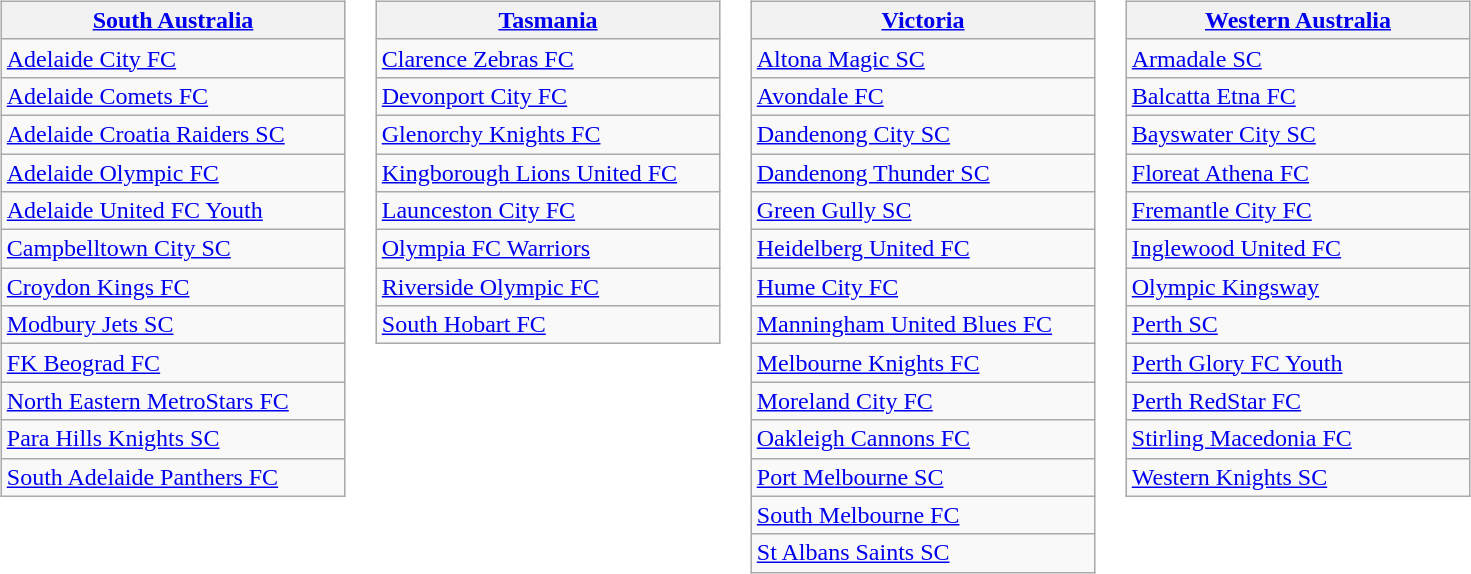<table>
<tr valign=top>
<td><br><table class="wikitable" width=230px>
<tr>
<th><a href='#'>South Australia</a></th>
</tr>
<tr>
<td><a href='#'>Adelaide City FC</a></td>
</tr>
<tr>
<td><a href='#'>Adelaide Comets FC</a></td>
</tr>
<tr>
<td><a href='#'>Adelaide Croatia Raiders SC</a></td>
</tr>
<tr>
<td><a href='#'>Adelaide Olympic FC</a></td>
</tr>
<tr>
<td><a href='#'>Adelaide United FC Youth</a></td>
</tr>
<tr>
<td><a href='#'>Campbelltown City SC</a></td>
</tr>
<tr>
<td><a href='#'>Croydon Kings FC</a></td>
</tr>
<tr>
<td><a href='#'>Modbury Jets SC</a></td>
</tr>
<tr>
<td><a href='#'>FK Beograd FC</a></td>
</tr>
<tr>
<td><a href='#'>North Eastern MetroStars FC</a></td>
</tr>
<tr>
<td><a href='#'>Para Hills Knights SC</a></td>
</tr>
<tr>
<td><a href='#'>South Adelaide Panthers FC</a></td>
</tr>
</table>
</td>
<td><br><table class="wikitable" width=230px>
<tr>
<th><a href='#'>Tasmania</a></th>
</tr>
<tr>
<td><a href='#'>Clarence Zebras FC</a></td>
</tr>
<tr>
<td><a href='#'>Devonport City FC</a></td>
</tr>
<tr>
<td><a href='#'>Glenorchy Knights FC</a></td>
</tr>
<tr>
<td><a href='#'>Kingborough Lions United FC</a></td>
</tr>
<tr>
<td><a href='#'>Launceston City FC</a></td>
</tr>
<tr>
<td><a href='#'>Olympia FC Warriors</a></td>
</tr>
<tr>
<td><a href='#'>Riverside Olympic FC</a></td>
</tr>
<tr>
<td><a href='#'>South Hobart FC</a></td>
</tr>
</table>
</td>
<td><br><table class="wikitable" width=230px>
<tr>
<th><a href='#'>Victoria</a></th>
</tr>
<tr>
<td><a href='#'>Altona Magic SC</a></td>
</tr>
<tr>
<td><a href='#'>Avondale FC</a></td>
</tr>
<tr>
<td><a href='#'>Dandenong City SC</a></td>
</tr>
<tr>
<td><a href='#'>Dandenong Thunder SC</a></td>
</tr>
<tr>
<td><a href='#'>Green Gully SC</a></td>
</tr>
<tr>
<td><a href='#'>Heidelberg United FC</a></td>
</tr>
<tr>
<td><a href='#'>Hume City FC</a></td>
</tr>
<tr>
<td><a href='#'>Manningham United Blues FC</a></td>
</tr>
<tr>
<td><a href='#'>Melbourne Knights FC</a></td>
</tr>
<tr>
<td><a href='#'>Moreland City FC</a></td>
</tr>
<tr>
<td><a href='#'>Oakleigh Cannons FC</a></td>
</tr>
<tr>
<td><a href='#'>Port Melbourne SC</a></td>
</tr>
<tr>
<td><a href='#'>South Melbourne FC</a></td>
</tr>
<tr>
<td><a href='#'>St Albans Saints SC</a></td>
</tr>
</table>
</td>
<td><br><table class="wikitable" width=230px>
<tr>
<th><a href='#'>Western Australia</a></th>
</tr>
<tr>
<td><a href='#'>Armadale SC</a></td>
</tr>
<tr>
<td><a href='#'>Balcatta Etna FC</a></td>
</tr>
<tr>
<td><a href='#'>Bayswater City SC</a></td>
</tr>
<tr>
<td><a href='#'>Floreat Athena FC</a></td>
</tr>
<tr>
<td><a href='#'>Fremantle City FC</a></td>
</tr>
<tr>
<td><a href='#'>Inglewood United FC</a></td>
</tr>
<tr>
<td><a href='#'>Olympic Kingsway</a></td>
</tr>
<tr>
<td><a href='#'>Perth SC</a></td>
</tr>
<tr>
<td><a href='#'>Perth Glory FC Youth</a></td>
</tr>
<tr>
<td><a href='#'>Perth RedStar FC</a></td>
</tr>
<tr>
<td><a href='#'>Stirling Macedonia FC</a></td>
</tr>
<tr>
<td><a href='#'>Western Knights SC</a></td>
</tr>
</table>
</td>
</tr>
</table>
